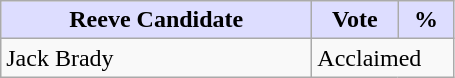<table class="wikitable">
<tr>
<th style="background:#ddf; width:200px;">Reeve Candidate</th>
<th style="background:#ddf; width:50px;">Vote</th>
<th style="background:#ddf; width:30px;">%</th>
</tr>
<tr>
<td>Jack Brady</td>
<td colspan="2">Acclaimed</td>
</tr>
</table>
